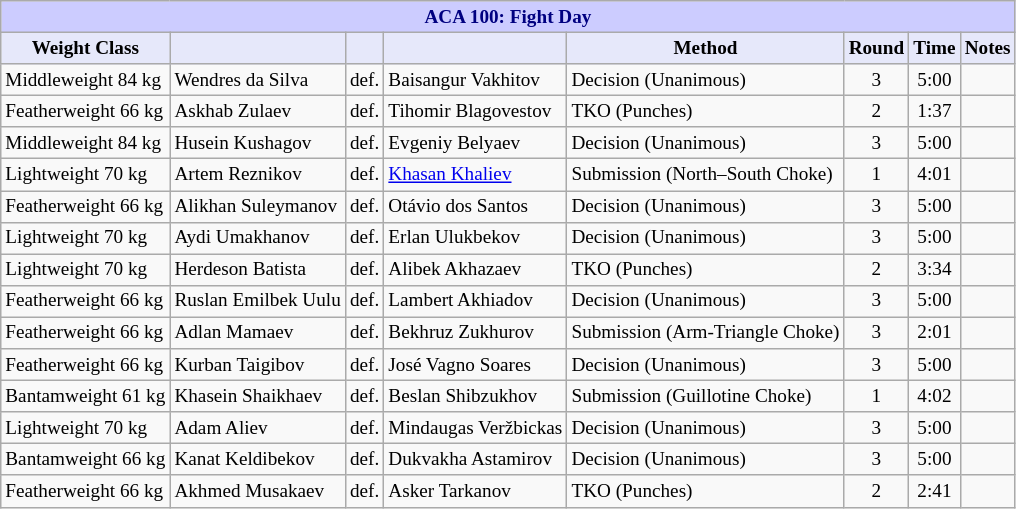<table class="wikitable" style="font-size: 80%;">
<tr>
<th colspan="8" style="background-color: #ccf; color: #000080; text-align: center;"><strong>ACA 100: Fight Day</strong></th>
</tr>
<tr>
<th colspan="1" style="background-color: #E6E8FA; color: #000000; text-align: center;">Weight Class</th>
<th colspan="1" style="background-color: #E6E8FA; color: #000000; text-align: center;"></th>
<th colspan="1" style="background-color: #E6E8FA; color: #000000; text-align: center;"></th>
<th colspan="1" style="background-color: #E6E8FA; color: #000000; text-align: center;"></th>
<th colspan="1" style="background-color: #E6E8FA; color: #000000; text-align: center;">Method</th>
<th colspan="1" style="background-color: #E6E8FA; color: #000000; text-align: center;">Round</th>
<th colspan="1" style="background-color: #E6E8FA; color: #000000; text-align: center;">Time</th>
<th colspan="1" style="background-color: #E6E8FA; color: #000000; text-align: center;">Notes</th>
</tr>
<tr>
<td>Middleweight 84 kg</td>
<td> Wendres da Silva</td>
<td>def.</td>
<td> Baisangur Vakhitov</td>
<td>Decision (Unanimous)</td>
<td align=center>3</td>
<td align=center>5:00</td>
<td></td>
</tr>
<tr>
<td>Featherweight 66 kg</td>
<td> Askhab Zulaev</td>
<td>def.</td>
<td> Tihomir Blagovestov</td>
<td>TKO (Punches)</td>
<td align=center>2</td>
<td align=center>1:37</td>
<td></td>
</tr>
<tr>
<td>Middleweight 84 kg</td>
<td> Husein Kushagov</td>
<td>def.</td>
<td> Evgeniy Belyaev</td>
<td>Decision (Unanimous)</td>
<td align=center>3</td>
<td align=center>5:00</td>
<td></td>
</tr>
<tr>
<td>Lightweight 70 kg</td>
<td> Artem Reznikov</td>
<td>def.</td>
<td> <a href='#'>Khasan Khaliev</a></td>
<td>Submission (North–South Choke)</td>
<td align=center>1</td>
<td align=center>4:01</td>
<td></td>
</tr>
<tr>
<td>Featherweight 66 kg</td>
<td> Alikhan Suleymanov</td>
<td>def.</td>
<td> Otávio dos Santos</td>
<td>Decision (Unanimous)</td>
<td align=center>3</td>
<td align=center>5:00</td>
<td></td>
</tr>
<tr>
<td>Lightweight 70 kg</td>
<td> Aydi Umakhanov</td>
<td>def.</td>
<td> Erlan Ulukbekov</td>
<td>Decision (Unanimous)</td>
<td align=center>3</td>
<td align=center>5:00</td>
<td></td>
</tr>
<tr>
<td>Lightweight 70 kg</td>
<td> Herdeson Batista</td>
<td>def.</td>
<td> Alibek Akhazaev</td>
<td>TKO (Punches)</td>
<td align=center>2</td>
<td align=center>3:34</td>
<td></td>
</tr>
<tr>
<td>Featherweight 66 kg</td>
<td> Ruslan Emilbek Uulu</td>
<td>def.</td>
<td> Lambert Akhiadov</td>
<td>Decision (Unanimous)</td>
<td align=center>3</td>
<td align=center>5:00</td>
<td></td>
</tr>
<tr>
<td>Featherweight 66 kg</td>
<td> Adlan Mamaev</td>
<td>def.</td>
<td> Bekhruz Zukhurov</td>
<td>Submission (Arm-Triangle Choke)</td>
<td align=center>3</td>
<td align=center>2:01</td>
<td></td>
</tr>
<tr>
<td>Featherweight 66 kg</td>
<td> Kurban Taigibov</td>
<td>def.</td>
<td> José Vagno Soares</td>
<td>Decision (Unanimous)</td>
<td align=center>3</td>
<td align=center>5:00</td>
<td></td>
</tr>
<tr>
<td>Bantamweight 61 kg</td>
<td> Khasein Shaikhaev</td>
<td>def.</td>
<td> Beslan Shibzukhov</td>
<td>Submission (Guillotine Choke)</td>
<td align=center>1</td>
<td align=center>4:02</td>
<td></td>
</tr>
<tr>
<td>Lightweight 70 kg</td>
<td> Adam Aliev</td>
<td>def.</td>
<td> Mindaugas Veržbickas</td>
<td>Decision (Unanimous)</td>
<td align=center>3</td>
<td align=center>5:00</td>
<td></td>
</tr>
<tr>
<td>Bantamweight 66 kg</td>
<td> Kanat Keldibekov</td>
<td>def.</td>
<td> Dukvakha Astamirov</td>
<td>Decision (Unanimous)</td>
<td align=center>3</td>
<td align=center>5:00</td>
<td></td>
</tr>
<tr>
<td>Featherweight 66 kg</td>
<td> Akhmed Musakaev</td>
<td>def.</td>
<td> Asker Tarkanov</td>
<td>TKO (Punches)</td>
<td align=center>2</td>
<td align=center>2:41</td>
<td></td>
</tr>
</table>
